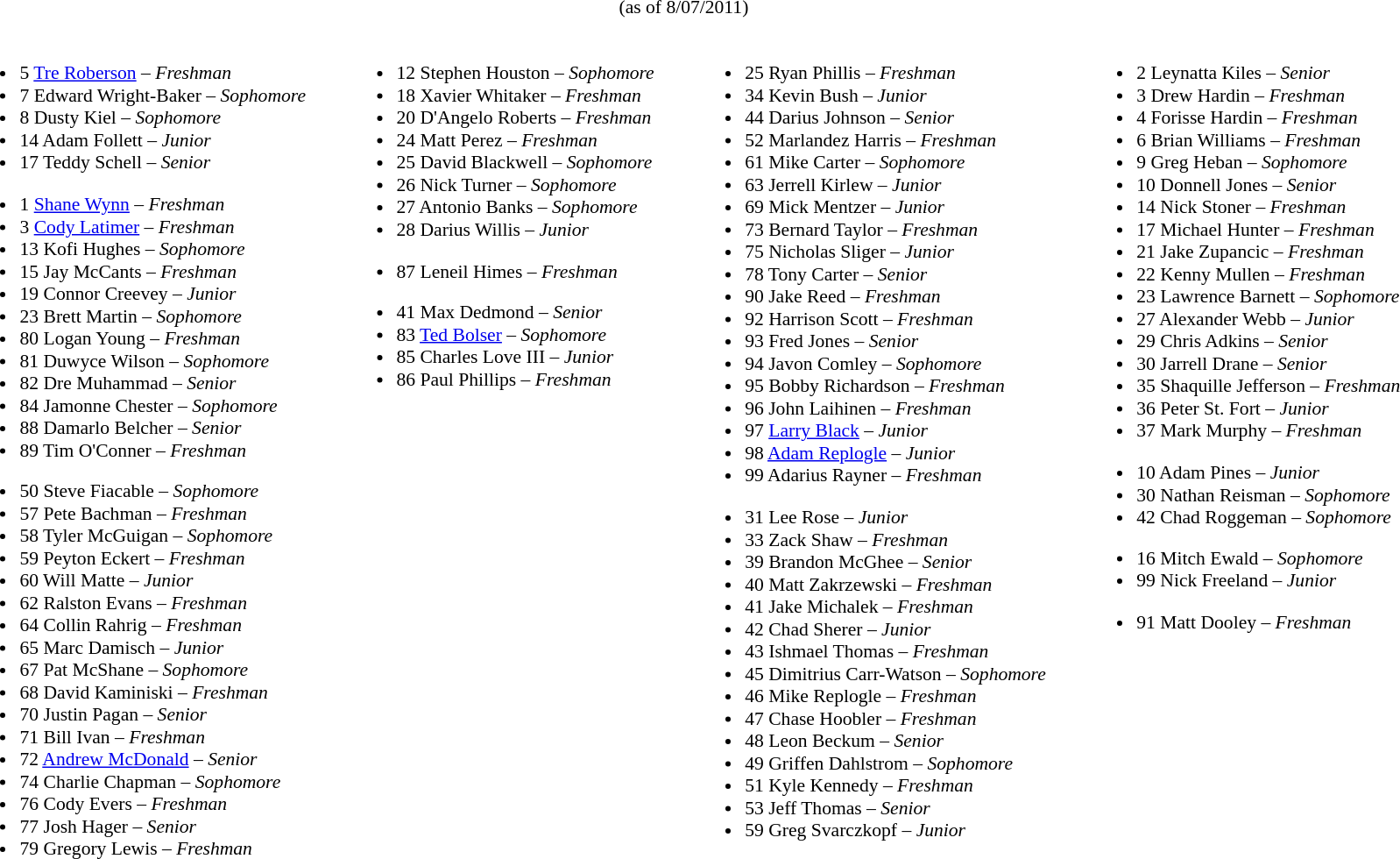<table class="toccolours" style="border-collapse:collapse; font-size:90%;">
<tr>
<td colspan="7" align="center">(as of 8/07/2011)  </td>
</tr>
<tr>
<td valign="top"><br><ul><li>5 <a href='#'>Tre Roberson</a> – <em>Freshman</em></li><li>7 Edward Wright-Baker – <em> Sophomore</em></li><li>8 Dusty Kiel – <em> Sophomore</em></li><li>14 Adam Follett – <em> Junior</em></li><li>17 Teddy Schell – <em> Senior</em></li></ul><ul><li>1 <a href='#'>Shane Wynn</a> – <em>Freshman</em></li><li>3 <a href='#'>Cody Latimer</a> – <em>Freshman</em></li><li>13 Kofi Hughes – <em>Sophomore</em></li><li>15 Jay McCants – <em>Freshman</em></li><li>19 Connor Creevey – <em> Junior</em></li><li>23 Brett Martin – <em> Sophomore</em></li><li>80 Logan Young – <em> Freshman</em></li><li>81 Duwyce Wilson – <em> Sophomore</em></li><li>82 Dre Muhammad – <em> Senior</em></li><li>84 Jamonne Chester – <em> Sophomore</em></li><li>88 Damarlo Belcher – <em>Senior</em></li><li>89 Tim O'Conner – <em> Freshman</em></li></ul><ul><li>50 Steve Fiacable – <em> Sophomore</em></li><li>57 Pete Bachman – <em> Freshman</em></li><li>58 Tyler McGuigan – <em> Sophomore</em></li><li>59 Peyton Eckert – <em>Freshman</em></li><li>60 Will Matte – <em> Junior</em></li><li>62 Ralston Evans – <em>Freshman</em></li><li>64 Collin Rahrig – <em> Freshman</em></li><li>65 Marc Damisch – <em> Junior</em></li><li>67 Pat McShane – <em> Sophomore</em></li><li>68 David Kaminiski – <em>Freshman</em></li><li>70 Justin Pagan – <em>Senior</em></li><li>71 Bill Ivan – <em> Freshman</em></li><li>72 <a href='#'>Andrew McDonald</a> – <em> Senior</em></li><li>74 Charlie Chapman – <em> Sophomore</em></li><li>76 Cody Evers – <em> Freshman</em></li><li>77 Josh Hager – <em> Senior</em></li><li>79 Gregory Lewis – <em>Freshman</em></li></ul></td>
<td width="25"> </td>
<td valign="top"><br><ul><li>12 Stephen Houston – <em> Sophomore</em></li><li>18 Xavier Whitaker – <em> Freshman</em></li><li>20 D'Angelo Roberts – <em>Freshman</em></li><li>24 Matt Perez – <em> Freshman</em></li><li>25 David Blackwell – <em> Sophomore</em></li><li>26 Nick Turner – <em> Sophomore</em></li><li>27 Antonio Banks – <em>Sophomore</em></li><li>28 Darius Willis – <em> Junior</em></li></ul><ul><li>87 Leneil Himes – <em> Freshman</em></li></ul><ul><li>41 Max Dedmond – <em> Senior</em></li><li>83 <a href='#'>Ted Bolser</a> – <em> Sophomore</em></li><li>85 Charles Love III – <em> Junior</em></li><li>86 Paul Phillips – <em> Freshman</em></li></ul></td>
<td width="25"> </td>
<td valign="top"><br><ul><li>25 Ryan Phillis – <em> Freshman</em></li><li>34 Kevin Bush – <em> Junior</em></li><li>44 Darius Johnson – <em> Senior</em></li><li>52 Marlandez Harris – <em> Freshman</em></li><li>61 Mike Carter – <em> Sophomore</em></li><li>63 Jerrell Kirlew – <em> Junior</em></li><li>69 Mick Mentzer – <em> Junior</em></li><li>73 Bernard Taylor – <em>Freshman</em></li><li>75 Nicholas Sliger – <em> Junior</em></li><li>78 Tony Carter – <em> Senior</em></li><li>90 Jake Reed – <em>Freshman</em></li><li>92 Harrison Scott – <em> Freshman</em></li><li>93 Fred Jones – <em> Senior</em></li><li>94 Javon Comley – <em> Sophomore</em></li><li>95 Bobby Richardson – <em>Freshman</em></li><li>96 John Laihinen – <em> Freshman</em></li><li>97 <a href='#'>Larry Black</a> – <em> Junior</em></li><li>98 <a href='#'>Adam Replogle</a> – <em>Junior</em></li><li>99 Adarius Rayner – <em>Freshman</em></li></ul><ul><li>31 Lee Rose – <em> Junior</em></li><li>33 Zack Shaw – <em>Freshman</em></li><li>39 Brandon McGhee – <em> Senior</em></li><li>40 Matt Zakrzewski – <em> Freshman</em></li><li>41 Jake Michalek – <em> Freshman</em></li><li>42 Chad Sherer – <em> Junior</em></li><li>43 Ishmael Thomas – <em> Freshman</em></li><li>45 Dimitrius Carr-Watson – <em> Sophomore</em></li><li>46 Mike Replogle – <em>Freshman</em></li><li>47 Chase Hoobler – <em> Freshman</em></li><li>48 Leon Beckum – <em> Senior</em></li><li>49 Griffen Dahlstrom – <em> Sophomore</em></li><li>51 Kyle Kennedy – <em>Freshman</em></li><li>53 Jeff Thomas – <em> Senior</em></li><li>59 Greg Svarczkopf – <em> Junior</em></li></ul></td>
<td width="25"> </td>
<td valign="top"><br><ul><li>2 Leynatta Kiles – <em>Senior</em></li><li>3 Drew Hardin – <em> Freshman</em></li><li>4 Forisse Hardin – <em>Freshman</em></li><li>6 Brian Williams – <em> Freshman</em></li><li>9 Greg Heban – <em> Sophomore</em></li><li>10 Donnell Jones – <em> Senior</em></li><li>14 Nick Stoner – <em>Freshman</em></li><li>17 Michael Hunter – <em>Freshman</em></li><li>21 Jake Zupancic – <em> Freshman</em></li><li>22 Kenny Mullen – <em>Freshman</em></li><li>23 Lawrence Barnett – <em> Sophomore</em></li><li>27 Alexander Webb – <em> Junior</em></li><li>29 Chris Adkins – <em> Senior</em></li><li>30 Jarrell Drane – <em> Senior</em></li><li>35 Shaquille Jefferson – <em> Freshman</em></li><li>36 Peter St. Fort – <em> Junior</em></li><li>37 Mark Murphy – <em>Freshman</em></li></ul><ul><li>10 Adam Pines – <em> Junior</em></li><li>30 Nathan Reisman – <em> Sophomore</em></li><li>42 Chad Roggeman – <em> Sophomore</em></li></ul><ul><li>16 Mitch Ewald – <em> Sophomore</em></li><li>99 Nick Freeland – <em> Junior</em></li></ul><ul><li>91 Matt Dooley – <em>Freshman</em></li></ul></td>
</tr>
</table>
